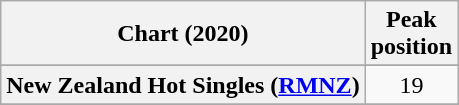<table class="wikitable sortable plainrowheaders" style="text-align:center">
<tr>
<th scope="col">Chart (2020)</th>
<th scope="col">Peak<br> position</th>
</tr>
<tr>
</tr>
<tr>
</tr>
<tr>
</tr>
<tr>
</tr>
<tr>
<th scope="row">New Zealand Hot Singles (<a href='#'>RMNZ</a>)</th>
<td>19</td>
</tr>
<tr>
</tr>
<tr>
</tr>
</table>
